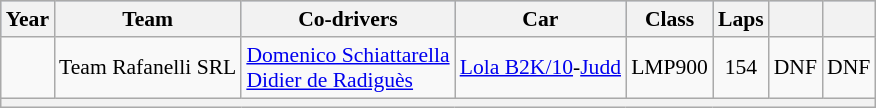<table class="wikitable" style="text-align:center; font-size:90%;">
<tr style="background:#ABBBDD;">
<th>Year</th>
<th>Team</th>
<th>Co-drivers</th>
<th>Car</th>
<th>Class</th>
<th>Laps</th>
<th></th>
<th></th>
</tr>
<tr>
<td></td>
<td align="left" nowrap> Team Rafanelli SRL</td>
<td align="left" nowrap> <a href='#'>Domenico Schiattarella</a><br> <a href='#'>Didier de Radiguès</a></td>
<td align="left" nowrap><a href='#'>Lola B2K/10</a>-<a href='#'>Judd</a></td>
<td>LMP900</td>
<td>154</td>
<td>DNF</td>
<td>DNF</td>
</tr>
<tr>
<th colspan="8"></th>
</tr>
</table>
